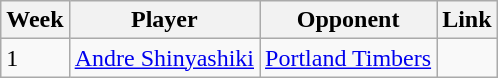<table class=wikitable style="display:inline-table;">
<tr>
<th>Week</th>
<th>Player</th>
<th>Opponent</th>
<th>Link</th>
</tr>
<tr>
<td>1</td>
<td> <a href='#'>Andre Shinyashiki</a></td>
<td><a href='#'>Portland Timbers</a></td>
<td></td>
</tr>
</table>
